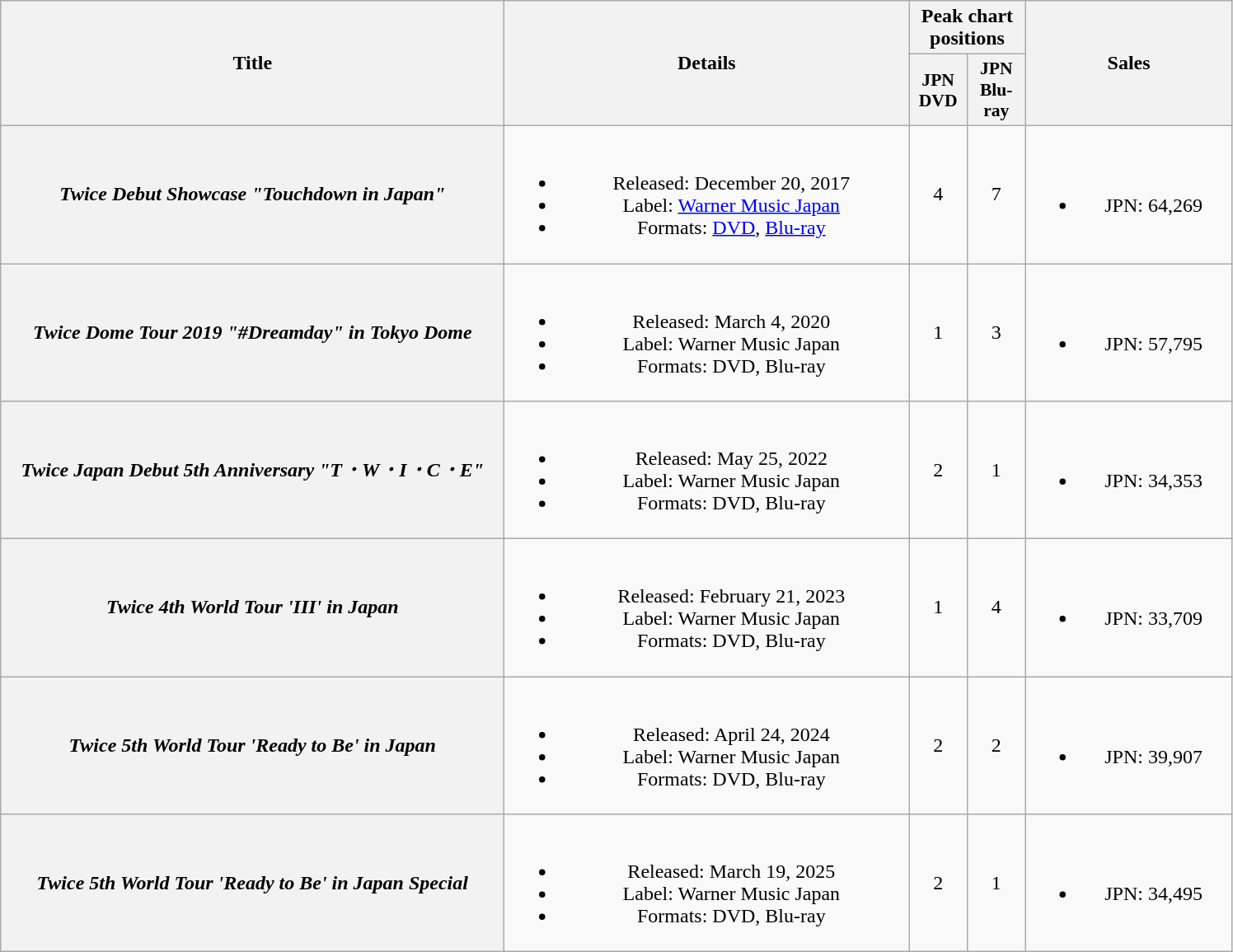<table class="wikitable plainrowheaders" style="text-align:center;">
<tr>
<th rowspan=2 style="width:25em;">Title</th>
<th rowspan=2 style="width:20em;">Details</th>
<th colspan=2>Peak chart positions</th>
<th rowspan=2 style="width:10em;">Sales</th>
</tr>
<tr>
<th style="width:2.8em;font-size:90%;">JPN<br>DVD<br></th>
<th style="width:2.8em;font-size:90%;">JPN<br>Blu-ray<br></th>
</tr>
<tr>
<th scope=row><em>Twice Debut Showcase "Touchdown in Japan"</em></th>
<td><br><ul><li>Released: December 20, 2017</li><li>Label: <a href='#'>Warner Music Japan</a></li><li>Formats: <a href='#'>DVD</a>, <a href='#'>Blu-ray</a></li></ul></td>
<td>4</td>
<td>7</td>
<td><br><ul><li>JPN: 64,269</li></ul></td>
</tr>
<tr>
<th scope=row><em>Twice Dome Tour 2019 "#Dreamday" in Tokyo Dome</em></th>
<td><br><ul><li>Released: March 4, 2020</li><li>Label: Warner Music Japan</li><li>Formats: DVD, Blu-ray</li></ul></td>
<td>1</td>
<td>3</td>
<td><br><ul><li>JPN: 57,795</li></ul></td>
</tr>
<tr>
<th scope=row><em>Twice Japan Debut 5th Anniversary "T・W・I・C・E"</em></th>
<td><br><ul><li>Released: May 25, 2022</li><li>Label: Warner Music Japan</li><li>Formats: DVD, Blu-ray</li></ul></td>
<td>2</td>
<td>1</td>
<td><br><ul><li>JPN: 34,353</li></ul></td>
</tr>
<tr>
<th scope=row><em>Twice 4th World Tour 'III' in Japan</em></th>
<td><br><ul><li>Released: February 21, 2023</li><li>Label: Warner Music Japan</li><li>Formats: DVD, Blu-ray</li></ul></td>
<td>1</td>
<td>4</td>
<td><br><ul><li>JPN: 33,709</li></ul></td>
</tr>
<tr>
<th scope=row><em>Twice 5th World Tour 'Ready to Be' in Japan</em></th>
<td><br><ul><li>Released: April 24, 2024</li><li>Label: Warner Music Japan</li><li>Formats: DVD, Blu-ray</li></ul></td>
<td>2</td>
<td>2</td>
<td><br><ul><li>JPN: 39,907</li></ul></td>
</tr>
<tr>
<th scope=row><em>Twice 5th World Tour 'Ready to Be' in Japan Special</em></th>
<td><br><ul><li>Released: March 19, 2025</li><li>Label: Warner Music Japan</li><li>Formats: DVD, Blu-ray</li></ul></td>
<td>2</td>
<td>1</td>
<td><br><ul><li>JPN: 34,495</li></ul></td>
</tr>
</table>
